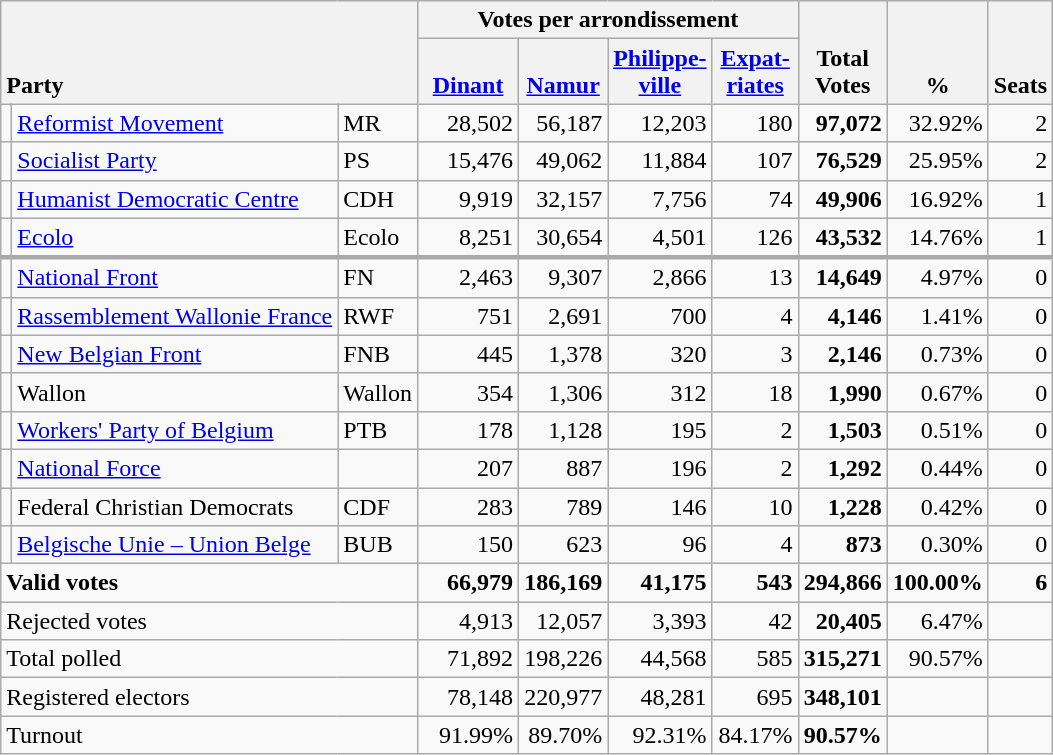<table class="wikitable" border="1" style="text-align:right;">
<tr>
<th style="text-align:left;" valign=bottom rowspan=2 colspan=3>Party</th>
<th colspan=4>Votes per arrondissement</th>
<th align=center valign=bottom rowspan=2 width="50">Total Votes</th>
<th align=center valign=bottom rowspan=2 width="50">%</th>
<th align=center valign=bottom rowspan=2>Seats</th>
</tr>
<tr>
<th align=center valign=bottom width="60"><a href='#'>Dinant</a></th>
<th align=center valign=bottom width="50"><a href='#'>Namur</a></th>
<th align=center valign=bottom width="50"><a href='#'>Philippe- ville</a></th>
<th align=center valign=bottom width="50"><a href='#'>Expat- riates</a></th>
</tr>
<tr>
<td></td>
<td align=left><a href='#'>Reformist Movement</a></td>
<td align=left>MR</td>
<td>28,502</td>
<td>56,187</td>
<td>12,203</td>
<td>180</td>
<td><strong>97,072</strong></td>
<td>32.92%</td>
<td>2</td>
</tr>
<tr>
<td></td>
<td align=left><a href='#'>Socialist Party</a></td>
<td align=left>PS</td>
<td>15,476</td>
<td>49,062</td>
<td>11,884</td>
<td>107</td>
<td><strong>76,529</strong></td>
<td>25.95%</td>
<td>2</td>
</tr>
<tr>
<td></td>
<td align=left style="white-space: nowrap;"><a href='#'>Humanist Democratic Centre</a></td>
<td align=left>CDH</td>
<td>9,919</td>
<td>32,157</td>
<td>7,756</td>
<td>74</td>
<td><strong>49,906</strong></td>
<td>16.92%</td>
<td>1</td>
</tr>
<tr>
<td></td>
<td align=left><a href='#'>Ecolo</a></td>
<td align=left>Ecolo</td>
<td>8,251</td>
<td>30,654</td>
<td>4,501</td>
<td>126</td>
<td><strong>43,532</strong></td>
<td>14.76%</td>
<td>1</td>
</tr>
<tr style="border-top:3px solid darkgray;">
<td></td>
<td align=left><a href='#'>National Front</a></td>
<td align=left>FN</td>
<td>2,463</td>
<td>9,307</td>
<td>2,866</td>
<td>13</td>
<td><strong>14,649</strong></td>
<td>4.97%</td>
<td>0</td>
</tr>
<tr>
<td></td>
<td align=left><a href='#'>Rassemblement Wallonie France</a></td>
<td align=left>RWF</td>
<td>751</td>
<td>2,691</td>
<td>700</td>
<td>4</td>
<td><strong>4,146</strong></td>
<td>1.41%</td>
<td>0</td>
</tr>
<tr>
<td></td>
<td align=left><a href='#'>New Belgian Front</a></td>
<td align=left>FNB</td>
<td>445</td>
<td>1,378</td>
<td>320</td>
<td>3</td>
<td><strong>2,146</strong></td>
<td>0.73%</td>
<td>0</td>
</tr>
<tr>
<td></td>
<td align=left>Wallon</td>
<td align=left>Wallon</td>
<td>354</td>
<td>1,306</td>
<td>312</td>
<td>18</td>
<td><strong>1,990</strong></td>
<td>0.67%</td>
<td>0</td>
</tr>
<tr>
<td></td>
<td align=left><a href='#'>Workers' Party of Belgium</a></td>
<td align=left>PTB</td>
<td>178</td>
<td>1,128</td>
<td>195</td>
<td>2</td>
<td><strong>1,503</strong></td>
<td>0.51%</td>
<td>0</td>
</tr>
<tr>
<td></td>
<td align=left><a href='#'>National Force</a></td>
<td align=left></td>
<td>207</td>
<td>887</td>
<td>196</td>
<td>2</td>
<td><strong>1,292</strong></td>
<td>0.44%</td>
<td>0</td>
</tr>
<tr>
<td></td>
<td align=left>Federal Christian Democrats</td>
<td align=left>CDF</td>
<td>283</td>
<td>789</td>
<td>146</td>
<td>10</td>
<td><strong>1,228</strong></td>
<td>0.42%</td>
<td>0</td>
</tr>
<tr>
<td></td>
<td align=left><a href='#'>Belgische Unie – Union Belge</a></td>
<td align=left>BUB</td>
<td>150</td>
<td>623</td>
<td>96</td>
<td>4</td>
<td><strong>873</strong></td>
<td>0.30%</td>
<td>0</td>
</tr>
<tr style="font-weight:bold">
<td align=left colspan=3>Valid votes</td>
<td>66,979</td>
<td>186,169</td>
<td>41,175</td>
<td>543</td>
<td>294,866</td>
<td>100.00%</td>
<td>6</td>
</tr>
<tr>
<td align=left colspan=3>Rejected votes</td>
<td>4,913</td>
<td>12,057</td>
<td>3,393</td>
<td>42</td>
<td><strong>20,405</strong></td>
<td>6.47%</td>
<td></td>
</tr>
<tr>
<td align=left colspan=3>Total polled</td>
<td>71,892</td>
<td>198,226</td>
<td>44,568</td>
<td>585</td>
<td><strong>315,271</strong></td>
<td>90.57%</td>
<td></td>
</tr>
<tr>
<td align=left colspan=3>Registered electors</td>
<td>78,148</td>
<td>220,977</td>
<td>48,281</td>
<td>695</td>
<td><strong>348,101</strong></td>
<td></td>
<td></td>
</tr>
<tr>
<td align=left colspan=3>Turnout</td>
<td>91.99%</td>
<td>89.70%</td>
<td>92.31%</td>
<td>84.17%</td>
<td><strong>90.57%</strong></td>
<td></td>
<td></td>
</tr>
</table>
